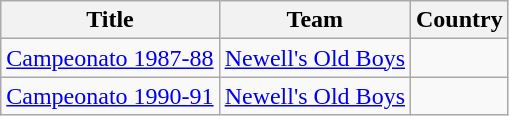<table class="wikitable" style="text-align:center;">
<tr>
<th>Title</th>
<th>Team</th>
<th>Country</th>
</tr>
<tr>
<td><a href='#'>Campeonato 1987-88</a></td>
<td><a href='#'>Newell's Old Boys</a></td>
<td></td>
</tr>
<tr>
<td><a href='#'>Campeonato 1990-91</a></td>
<td><a href='#'>Newell's Old Boys</a></td>
<td></td>
</tr>
</table>
